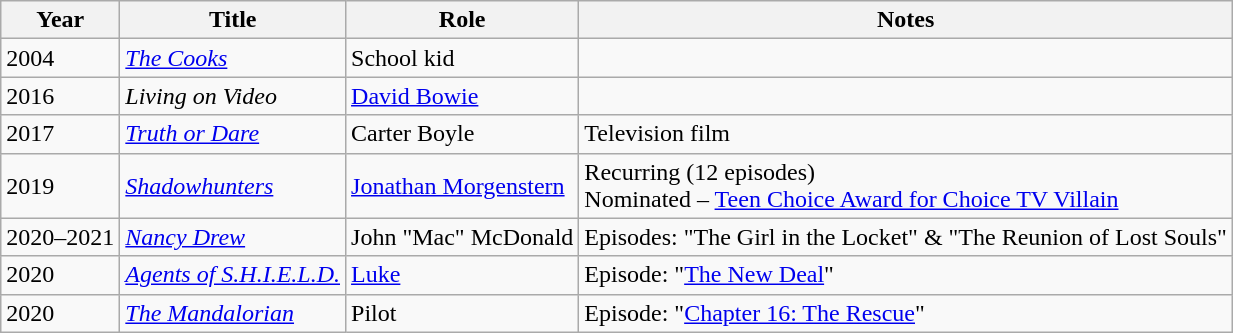<table class="wikitable sortable">
<tr>
<th>Year</th>
<th>Title</th>
<th>Role</th>
<th>Notes</th>
</tr>
<tr>
<td>2004</td>
<td><em><a href='#'>The Cooks</a></em></td>
<td>School kid</td>
<td></td>
</tr>
<tr>
<td>2016</td>
<td><em>Living on Video</em></td>
<td><a href='#'>David Bowie</a></td>
<td></td>
</tr>
<tr>
<td>2017</td>
<td><em><a href='#'>Truth or Dare</a></em></td>
<td>Carter Boyle</td>
<td>Television film</td>
</tr>
<tr>
<td>2019</td>
<td><em><a href='#'>Shadowhunters</a></em></td>
<td><a href='#'>Jonathan Morgenstern</a></td>
<td>Recurring (12 episodes)<br>Nominated – <a href='#'>Teen Choice Award for Choice TV Villain</a></td>
</tr>
<tr>
<td>2020–2021</td>
<td><em><a href='#'>Nancy Drew</a></em></td>
<td>John "Mac" McDonald</td>
<td>Episodes: "The Girl in the Locket" & "The Reunion of Lost Souls"</td>
</tr>
<tr>
<td>2020</td>
<td><em><a href='#'>Agents of S.H.I.E.L.D.</a></em></td>
<td><a href='#'>Luke</a></td>
<td>Episode: "<a href='#'>The New Deal</a>"</td>
</tr>
<tr>
<td>2020</td>
<td><em><a href='#'>The Mandalorian</a></em></td>
<td>Pilot</td>
<td>Episode: "<a href='#'>Chapter 16: The Rescue</a>"</td>
</tr>
</table>
